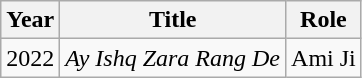<table class="wikitable sortable plainrowheaders">
<tr style="text-align:center;">
<th scope="col">Year</th>
<th scope="col">Title</th>
<th scope="col">Role</th>
</tr>
<tr>
<td>2022</td>
<td><em>Ay Ishq Zara Rang De</em></td>
<td>Ami Ji</td>
</tr>
</table>
